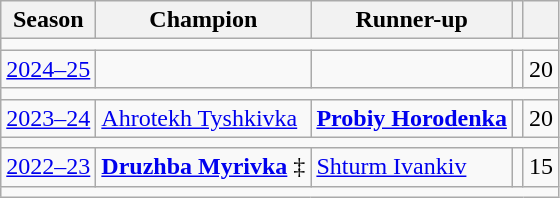<table class="wikitable">
<tr>
<th>Season</th>
<th>Champion</th>
<th>Runner-up</th>
<th></th>
<th></th>
</tr>
<tr>
<td colspan=5 style="border:1px black;"></td>
</tr>
<tr>
<td><a href='#'>2024–25</a></td>
<td></td>
<td></td>
<td></td>
<td align=center>20</td>
</tr>
<tr>
<td colspan=5 style="border:1px black;"></td>
</tr>
<tr>
<td><a href='#'>2023–24</a></td>
<td><a href='#'>Ahrotekh Tyshkivka</a></td>
<td><strong><a href='#'>Probiy Horodenka</a></strong></td>
<td></td>
<td align=center>20</td>
</tr>
<tr>
<td colspan=5 style="border:1px black;"></td>
</tr>
<tr>
<td><a href='#'>2022–23</a></td>
<td><strong><a href='#'>Druzhba Myrivka</a></strong> ‡</td>
<td><a href='#'>Shturm Ivankiv</a></td>
<td></td>
<td align=center>15</td>
</tr>
<tr>
<td colspan=5 style="border:1px black;"></td>
</tr>
<tr>
</tr>
</table>
